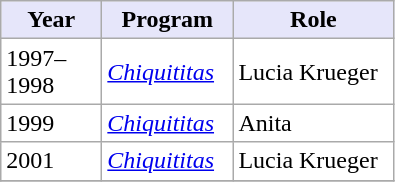<table border="0" style="background:#ffffff" align="top" class="sortable wikitable">
<tr>
<th width="60 px" style="background:Lavender; color:Black">Year</th>
<th width="80 px" style="background:Lavender; color:Black">Program</th>
<th width="100 px" style="background:Lavender; color:Black">Role</th>
</tr>
<tr>
<td>1997–1998</td>
<td><em><a href='#'>Chiquititas</a></em></td>
<td>Lucia Krueger</td>
</tr>
<tr>
<td>1999</td>
<td><em><a href='#'>Chiquititas</a></em></td>
<td>Anita</td>
</tr>
<tr>
<td>2001</td>
<td><em><a href='#'>Chiquititas</a></em></td>
<td>Lucia Krueger</td>
</tr>
<tr>
</tr>
</table>
